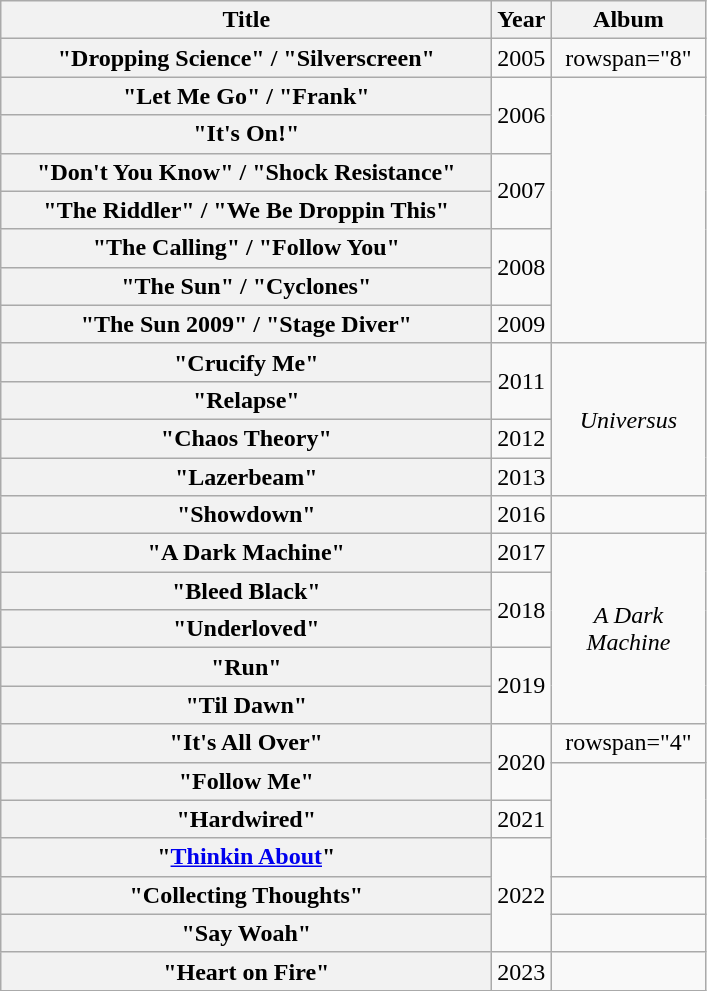<table class="wikitable plainrowheaders" style="text-align:center;">
<tr>
<th scope="col" style="width:20em;">Title</th>
<th scope="col" style="width:1em;">Year</th>
<th scope="col" style="width:6em;">Album</th>
</tr>
<tr>
<th scope="row">"Dropping Science" / "Silverscreen"</th>
<td>2005</td>
<td>rowspan="8" </td>
</tr>
<tr>
<th scope="row">"Let Me Go" / "Frank"</th>
<td rowspan="2">2006</td>
</tr>
<tr>
<th scope="row">"It's On!"</th>
</tr>
<tr>
<th scope="row">"Don't You Know" / "Shock Resistance" </th>
<td rowspan="2">2007</td>
</tr>
<tr>
<th scope="row">"The Riddler" / "We Be Droppin This"</th>
</tr>
<tr>
<th scope="row">"The Calling" / "Follow You"</th>
<td rowspan="2">2008</td>
</tr>
<tr>
<th scope="row">"The Sun" / "Cyclones" </th>
</tr>
<tr>
<th scope="row">"The Sun 2009" / "Stage Diver" </th>
<td>2009</td>
</tr>
<tr>
<th scope="row">"Crucify Me"<br></th>
<td rowspan="2">2011</td>
<td rowspan="4"><em>Universus</em></td>
</tr>
<tr>
<th scope="row">"Relapse"<br></th>
</tr>
<tr>
<th scope="row">"Chaos Theory"</th>
<td>2012</td>
</tr>
<tr>
<th scope="row">"Lazerbeam"<br></th>
<td>2013</td>
</tr>
<tr>
<th scope="row">"Showdown"<br></th>
<td>2016</td>
<td></td>
</tr>
<tr>
<th scope="row">"A Dark Machine"<br></th>
<td>2017</td>
<td rowspan="5"><em>A Dark Machine</em></td>
</tr>
<tr>
<th scope="row">"Bleed Black"<br></th>
<td rowspan="2">2018</td>
</tr>
<tr>
<th scope="row">"Underloved"<br></th>
</tr>
<tr>
<th scope="row">"Run"<br></th>
<td rowspan="2">2019</td>
</tr>
<tr>
<th scope="row">"Til Dawn"</th>
</tr>
<tr>
<th scope="row">"It's All Over"</th>
<td rowspan="2">2020</td>
<td>rowspan="4" </td>
</tr>
<tr>
<th scope="row">"Follow Me"</th>
</tr>
<tr>
<th scope="row">"Hardwired"<br></th>
<td>2021</td>
</tr>
<tr>
<th scope="row">"<a href='#'>Thinkin About</a>"<br></th>
<td rowspan="3">2022</td>
</tr>
<tr>
<th scope="row">"Collecting Thoughts"<br></th>
<td></td>
</tr>
<tr>
<th scope="row">"Say Woah"</th>
<td></td>
</tr>
<tr>
<th scope="row">"Heart on Fire"<br></th>
<td>2023</td>
<td></td>
</tr>
</table>
